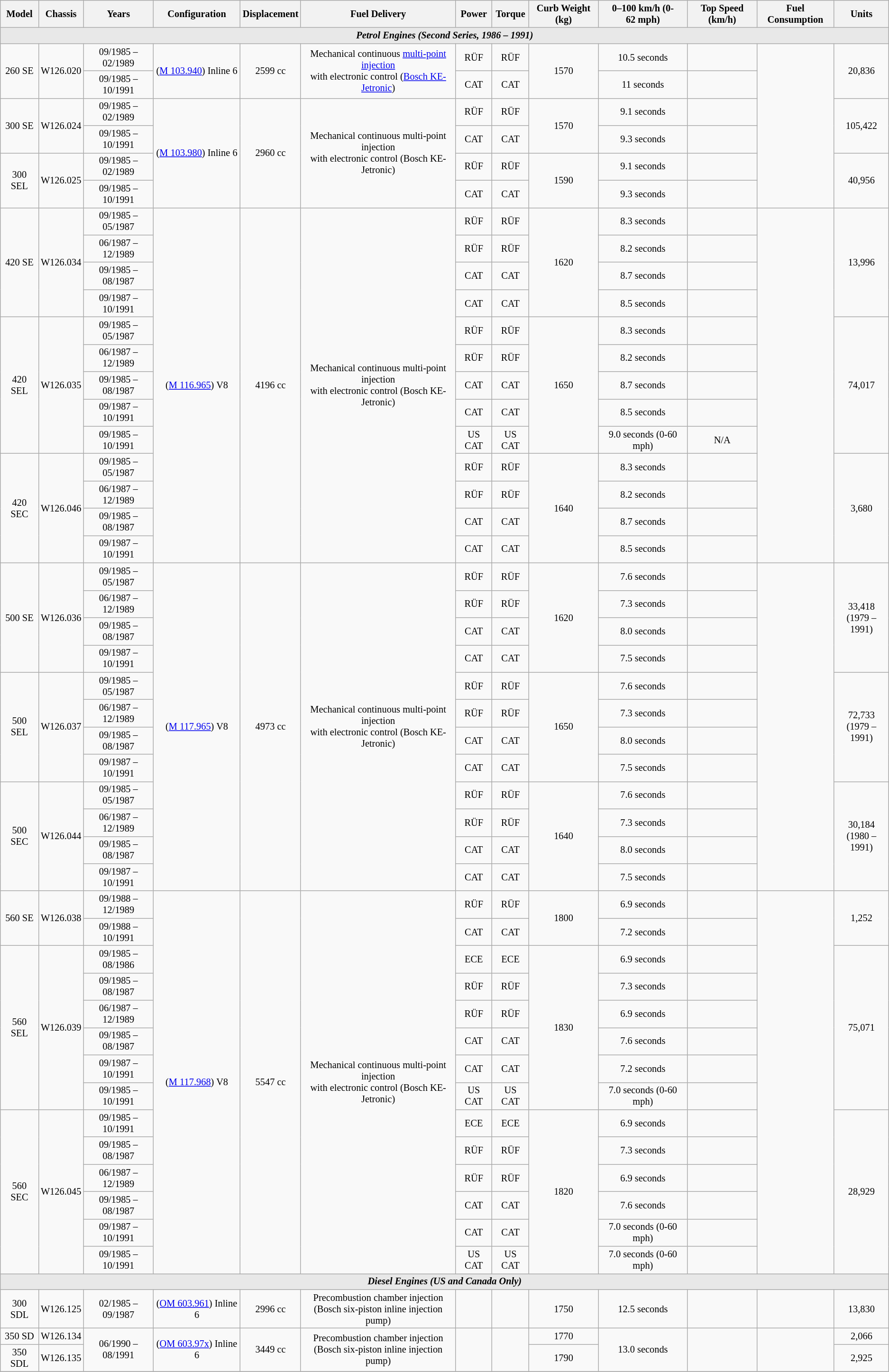<table class="wikitable" style="text-align:center; font-size:0.85em;">
<tr>
<th>Model</th>
<th>Chassis</th>
<th>Years</th>
<th>Configuration</th>
<th>Displacement</th>
<th>Fuel Delivery</th>
<th>Power</th>
<th>Torque</th>
<th>Curb Weight (kg)</th>
<th>0–100 km/h (0-62 mph)</th>
<th>Top Speed (km/h)</th>
<th>Fuel Consumption</th>
<th>Units</th>
</tr>
<tr>
<th colspan="13" style="background:#E8E8E8"><em>Petrol Engines (Second Series, 1986 – 1991)</em></th>
</tr>
<tr>
<td rowspan="2">260 SE</td>
<td rowspan="2">W126.020</td>
<td>09/1985 – 02/1989</td>
<td rowspan="2">(<a href='#'>M 103.940</a>) Inline 6</td>
<td rowspan="2">2599 cc</td>
<td rowspan="2">Mechanical continuous <a href='#'>multi-point injection</a><br>with electronic control (<a href='#'>Bosch KE-Jetronic</a>)</td>
<td> RÜF</td>
<td> RÜF</td>
<td rowspan="2">1570</td>
<td>10.5 seconds</td>
<td></td>
<td rowspan="6"></td>
<td rowspan="2">20,836</td>
</tr>
<tr>
<td>09/1985 – 10/1991</td>
<td> CAT</td>
<td> CAT</td>
<td>11 seconds</td>
<td></td>
</tr>
<tr>
<td rowspan="2">300 SE</td>
<td rowspan="2">W126.024</td>
<td>09/1985 – 02/1989</td>
<td rowspan="4">(<a href='#'>M 103.980</a>) Inline 6</td>
<td rowspan="4">2960 cc</td>
<td rowspan="4">Mechanical continuous multi-point injection<br>with electronic control (Bosch KE-Jetronic)</td>
<td> RÜF</td>
<td> RÜF</td>
<td rowspan="2">1570</td>
<td>9.1 seconds</td>
<td></td>
<td rowspan="2">105,422</td>
</tr>
<tr>
<td>09/1985 – 10/1991</td>
<td> CAT</td>
<td> CAT</td>
<td>9.3 seconds</td>
<td></td>
</tr>
<tr>
<td rowspan="2">300 SEL</td>
<td rowspan="2">W126.025</td>
<td>09/1985 – 02/1989</td>
<td> RÜF</td>
<td> RÜF</td>
<td rowspan="2">1590</td>
<td>9.1 seconds</td>
<td></td>
<td rowspan="2">40,956</td>
</tr>
<tr>
<td>09/1985 – 10/1991</td>
<td> CAT</td>
<td> CAT</td>
<td>9.3 seconds</td>
<td></td>
</tr>
<tr>
<td rowspan="4">420 SE</td>
<td rowspan="4">W126.034</td>
<td>09/1985 – 05/1987</td>
<td rowspan="13">(<a href='#'>M 116.965</a>) V8</td>
<td rowspan="13">4196 cc</td>
<td rowspan="13">Mechanical continuous multi-point injection<br>with electronic control (Bosch KE-Jetronic)</td>
<td> RÜF</td>
<td> RÜF</td>
<td rowspan="4">1620</td>
<td>8.3 seconds</td>
<td></td>
<td rowspan="13"></td>
<td rowspan="4">13,996</td>
</tr>
<tr>
<td>06/1987 – 12/1989</td>
<td> RÜF</td>
<td> RÜF</td>
<td>8.2 seconds</td>
<td></td>
</tr>
<tr>
<td>09/1985 – 08/1987</td>
<td> CAT</td>
<td> CAT</td>
<td>8.7 seconds</td>
<td></td>
</tr>
<tr>
<td>09/1987 – 10/1991</td>
<td> CAT</td>
<td> CAT</td>
<td>8.5 seconds</td>
<td></td>
</tr>
<tr>
<td rowspan="5">420 SEL</td>
<td rowspan="5">W126.035</td>
<td>09/1985 – 05/1987</td>
<td> RÜF</td>
<td> RÜF</td>
<td rowspan="5">1650</td>
<td>8.3 seconds</td>
<td></td>
<td rowspan="5">74,017</td>
</tr>
<tr>
<td>06/1987 – 12/1989</td>
<td> RÜF</td>
<td> RÜF</td>
<td>8.2 seconds</td>
<td></td>
</tr>
<tr>
<td>09/1985 – 08/1987</td>
<td> CAT</td>
<td> CAT</td>
<td>8.7 seconds</td>
<td></td>
</tr>
<tr>
<td>09/1987 – 10/1991</td>
<td> CAT</td>
<td> CAT</td>
<td>8.5 seconds</td>
<td></td>
</tr>
<tr>
<td>09/1985 – 10/1991</td>
<td> US CAT</td>
<td> US CAT</td>
<td>9.0 seconds (0-60 mph)</td>
<td>N/A</td>
</tr>
<tr>
<td rowspan="4">420 SEC</td>
<td rowspan="4">W126.046</td>
<td>09/1985 – 05/1987</td>
<td> RÜF</td>
<td> RÜF</td>
<td rowspan="4">1640</td>
<td>8.3 seconds</td>
<td></td>
<td rowspan="4">3,680</td>
</tr>
<tr>
<td>06/1987 – 12/1989</td>
<td> RÜF</td>
<td> RÜF</td>
<td>8.2 seconds</td>
<td></td>
</tr>
<tr>
<td>09/1985 – 08/1987</td>
<td> CAT</td>
<td> CAT</td>
<td>8.7 seconds</td>
<td></td>
</tr>
<tr>
<td>09/1987 – 10/1991</td>
<td> CAT</td>
<td> CAT</td>
<td>8.5 seconds</td>
<td></td>
</tr>
<tr>
<td rowspan="4">500 SE</td>
<td rowspan="4">W126.036</td>
<td>09/1985 – 05/1987</td>
<td rowspan="12">(<a href='#'>M 117.965</a>) V8</td>
<td rowspan="12">4973 cc</td>
<td rowspan="12">Mechanical continuous multi-point injection<br>with electronic control (Bosch KE-Jetronic)</td>
<td> RÜF</td>
<td> RÜF</td>
<td rowspan="4">1620</td>
<td>7.6 seconds</td>
<td></td>
<td rowspan="12"></td>
<td rowspan="4">33,418<br>(1979 – 1991)</td>
</tr>
<tr>
<td>06/1987 – 12/1989</td>
<td> RÜF</td>
<td> RÜF</td>
<td>7.3 seconds</td>
<td></td>
</tr>
<tr>
<td>09/1985 – 08/1987</td>
<td> CAT</td>
<td> CAT</td>
<td>8.0 seconds</td>
<td></td>
</tr>
<tr>
<td>09/1987 – 10/1991</td>
<td> CAT</td>
<td> CAT</td>
<td>7.5 seconds</td>
<td></td>
</tr>
<tr>
<td rowspan="4">500 SEL</td>
<td rowspan="4">W126.037</td>
<td>09/1985 – 05/1987</td>
<td> RÜF</td>
<td> RÜF</td>
<td rowspan="4">1650</td>
<td>7.6 seconds</td>
<td></td>
<td rowspan="4">72,733<br>(1979 – 1991)</td>
</tr>
<tr>
<td>06/1987 – 12/1989</td>
<td> RÜF</td>
<td> RÜF</td>
<td>7.3 seconds</td>
<td></td>
</tr>
<tr>
<td>09/1985 – 08/1987</td>
<td> CAT</td>
<td> CAT</td>
<td>8.0 seconds</td>
<td></td>
</tr>
<tr>
<td>09/1987 – 10/1991</td>
<td> CAT</td>
<td> CAT</td>
<td>7.5 seconds</td>
<td></td>
</tr>
<tr>
<td rowspan="4">500 SEC</td>
<td rowspan="4">W126.044</td>
<td>09/1985 – 05/1987</td>
<td> RÜF</td>
<td> RÜF</td>
<td rowspan="4">1640</td>
<td>7.6 seconds</td>
<td></td>
<td rowspan="4">30,184<br>(1980 – 1991)</td>
</tr>
<tr>
<td>06/1987 – 12/1989</td>
<td> RÜF</td>
<td> RÜF</td>
<td>7.3 seconds</td>
<td></td>
</tr>
<tr>
<td>09/1985 – 08/1987</td>
<td> CAT</td>
<td> CAT</td>
<td>8.0 seconds</td>
<td></td>
</tr>
<tr>
<td>09/1987 – 10/1991</td>
<td> CAT</td>
<td> CAT</td>
<td>7.5 seconds</td>
<td></td>
</tr>
<tr>
<td rowspan="2">560 SE</td>
<td rowspan="2">W126.038</td>
<td>09/1988 – 12/1989</td>
<td rowspan="14">(<a href='#'>M 117.968</a>) V8</td>
<td rowspan="14">5547 cc</td>
<td rowspan="14">Mechanical continuous multi-point injection<br>with electronic control (Bosch KE-Jetronic)</td>
<td> RÜF</td>
<td> RÜF</td>
<td rowspan="2">1800</td>
<td>6.9 seconds</td>
<td></td>
<td rowspan="14"></td>
<td rowspan="2">1,252</td>
</tr>
<tr>
<td>09/1988 – 10/1991</td>
<td> CAT</td>
<td> CAT</td>
<td>7.2 seconds</td>
<td></td>
</tr>
<tr>
<td rowspan="6">560 SEL</td>
<td rowspan="6">W126.039</td>
<td>09/1985 – 08/1986</td>
<td> ECE</td>
<td> ECE</td>
<td rowspan="6">1830</td>
<td>6.9 seconds</td>
<td></td>
<td rowspan="6">75,071</td>
</tr>
<tr>
<td>09/1985 – 08/1987</td>
<td> RÜF</td>
<td> RÜF</td>
<td>7.3 seconds</td>
<td></td>
</tr>
<tr>
<td>06/1987 – 12/1989</td>
<td> RÜF</td>
<td> RÜF</td>
<td>6.9 seconds</td>
<td></td>
</tr>
<tr>
<td>09/1985 – 08/1987</td>
<td> CAT</td>
<td> CAT</td>
<td>7.6 seconds</td>
<td></td>
</tr>
<tr>
<td>09/1987 – 10/1991</td>
<td> CAT</td>
<td> CAT</td>
<td>7.2 seconds</td>
<td></td>
</tr>
<tr>
<td>09/1985 – 10/1991</td>
<td> US CAT</td>
<td> US CAT</td>
<td>7.0 seconds (0-60 mph)</td>
<td></td>
</tr>
<tr>
<td rowspan="6">560 SEC</td>
<td rowspan="6">W126.045</td>
<td>09/1985 – 10/1991</td>
<td> ECE</td>
<td> ECE</td>
<td rowspan="6">1820</td>
<td>6.9 seconds</td>
<td></td>
<td rowspan="6">28,929</td>
</tr>
<tr>
<td>09/1985 – 08/1987</td>
<td> RÜF</td>
<td> RÜF</td>
<td>7.3 seconds</td>
<td></td>
</tr>
<tr>
<td>06/1987 – 12/1989</td>
<td> RÜF</td>
<td> RÜF</td>
<td>6.9 seconds</td>
<td></td>
</tr>
<tr>
<td>09/1985 – 08/1987</td>
<td> CAT</td>
<td> CAT</td>
<td>7.6 seconds</td>
<td></td>
</tr>
<tr>
<td>09/1987 – 10/1991</td>
<td> CAT</td>
<td> CAT</td>
<td>7.0 seconds (0-60 mph)</td>
<td></td>
</tr>
<tr>
<td>09/1985 – 10/1991</td>
<td> US CAT</td>
<td> US CAT</td>
<td>7.0 seconds (0-60 mph)</td>
<td></td>
</tr>
<tr>
<th colspan="13" style="background:#E8E8E8"><em>Diesel Engines (US and Canada Only)</em></th>
</tr>
<tr>
<td>300 SDL</td>
<td>W126.125</td>
<td>02/1985 – 09/1987</td>
<td>(<a href='#'>OM 603.961</a>) Inline 6</td>
<td>2996 cc</td>
<td>Precombustion chamber injection<br>(Bosch six-piston inline injection pump)</td>
<td></td>
<td></td>
<td>1750</td>
<td>12.5 seconds</td>
<td></td>
<td></td>
<td>13,830</td>
</tr>
<tr>
<td>350 SD</td>
<td>W126.134</td>
<td rowspan="2">06/1990 – 08/1991</td>
<td rowspan="2">(<a href='#'>OM 603.97x</a>) Inline 6</td>
<td rowspan="2">3449 cc</td>
<td rowspan="2">Precombustion chamber injection<br>(Bosch six-piston inline injection pump)</td>
<td rowspan="2"></td>
<td rowspan="2"></td>
<td>1770</td>
<td rowspan="2">13.0 seconds</td>
<td rowspan="2"></td>
<td rowspan="2"></td>
<td>2,066</td>
</tr>
<tr>
<td>350 SDL</td>
<td>W126.135</td>
<td>1790</td>
<td>2,925</td>
</tr>
<tr>
</tr>
</table>
